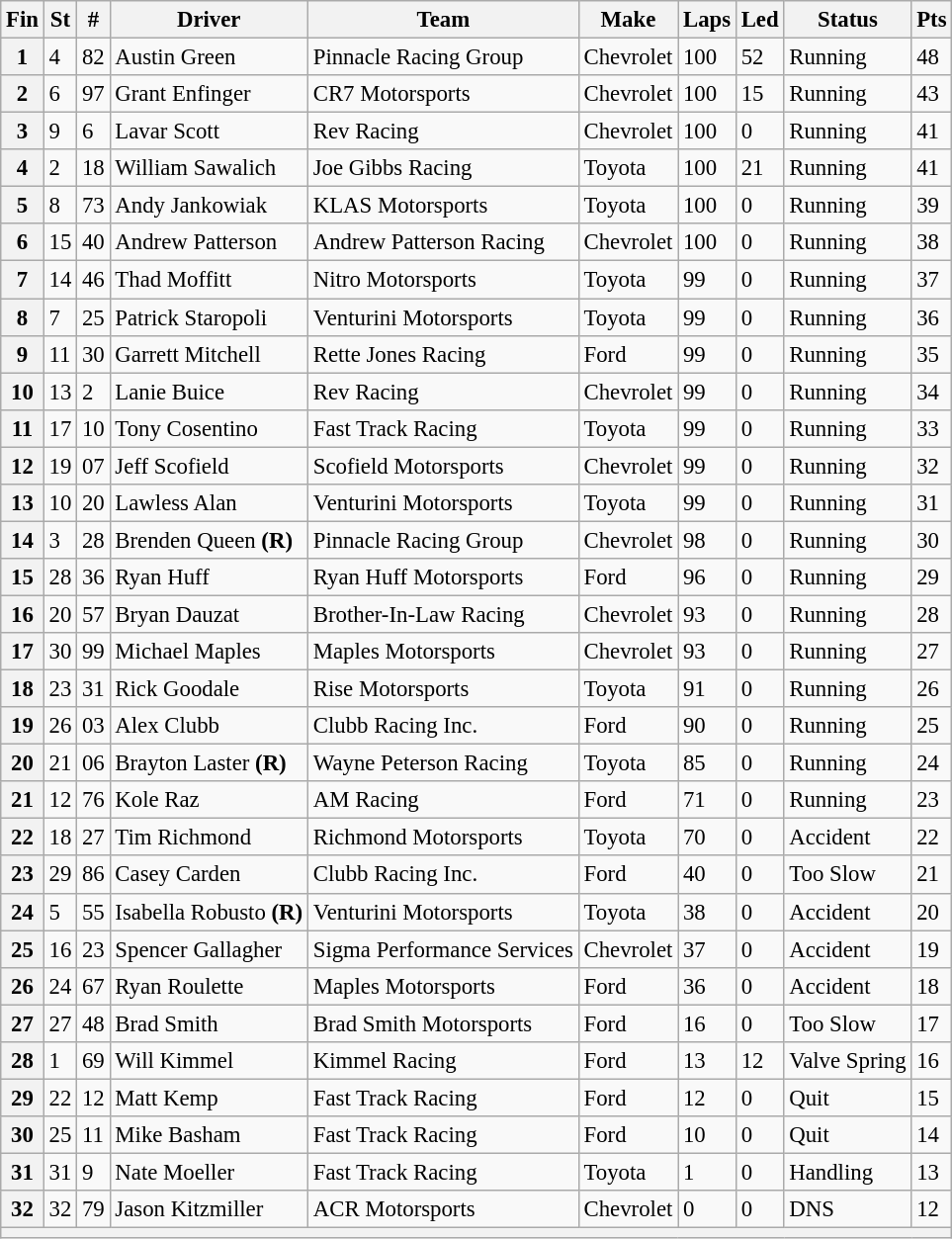<table class="wikitable" style="font-size:95%">
<tr>
<th>Fin</th>
<th>St</th>
<th>#</th>
<th>Driver</th>
<th>Team</th>
<th>Make</th>
<th>Laps</th>
<th>Led</th>
<th>Status</th>
<th>Pts</th>
</tr>
<tr>
<th>1</th>
<td>4</td>
<td>82</td>
<td>Austin Green</td>
<td>Pinnacle Racing Group</td>
<td>Chevrolet</td>
<td>100</td>
<td>52</td>
<td>Running</td>
<td>48</td>
</tr>
<tr>
<th>2</th>
<td>6</td>
<td>97</td>
<td>Grant Enfinger</td>
<td>CR7 Motorsports</td>
<td>Chevrolet</td>
<td>100</td>
<td>15</td>
<td>Running</td>
<td>43</td>
</tr>
<tr>
<th>3</th>
<td>9</td>
<td>6</td>
<td>Lavar Scott</td>
<td>Rev Racing</td>
<td>Chevrolet</td>
<td>100</td>
<td>0</td>
<td>Running</td>
<td>41</td>
</tr>
<tr>
<th>4</th>
<td>2</td>
<td>18</td>
<td>William Sawalich</td>
<td>Joe Gibbs Racing</td>
<td>Toyota</td>
<td>100</td>
<td>21</td>
<td>Running</td>
<td>41</td>
</tr>
<tr>
<th>5</th>
<td>8</td>
<td>73</td>
<td>Andy Jankowiak</td>
<td>KLAS Motorsports</td>
<td>Toyota</td>
<td>100</td>
<td>0</td>
<td>Running</td>
<td>39</td>
</tr>
<tr>
<th>6</th>
<td>15</td>
<td>40</td>
<td>Andrew Patterson</td>
<td>Andrew Patterson Racing</td>
<td>Chevrolet</td>
<td>100</td>
<td>0</td>
<td>Running</td>
<td>38</td>
</tr>
<tr>
<th>7</th>
<td>14</td>
<td>46</td>
<td>Thad Moffitt</td>
<td>Nitro Motorsports</td>
<td>Toyota</td>
<td>99</td>
<td>0</td>
<td>Running</td>
<td>37</td>
</tr>
<tr>
<th>8</th>
<td>7</td>
<td>25</td>
<td>Patrick Staropoli</td>
<td>Venturini Motorsports</td>
<td>Toyota</td>
<td>99</td>
<td>0</td>
<td>Running</td>
<td>36</td>
</tr>
<tr>
<th>9</th>
<td>11</td>
<td>30</td>
<td>Garrett Mitchell</td>
<td>Rette Jones Racing</td>
<td>Ford</td>
<td>99</td>
<td>0</td>
<td>Running</td>
<td>35</td>
</tr>
<tr>
<th>10</th>
<td>13</td>
<td>2</td>
<td>Lanie Buice</td>
<td>Rev Racing</td>
<td>Chevrolet</td>
<td>99</td>
<td>0</td>
<td>Running</td>
<td>34</td>
</tr>
<tr>
<th>11</th>
<td>17</td>
<td>10</td>
<td>Tony Cosentino</td>
<td>Fast Track Racing</td>
<td>Toyota</td>
<td>99</td>
<td>0</td>
<td>Running</td>
<td>33</td>
</tr>
<tr>
<th>12</th>
<td>19</td>
<td>07</td>
<td>Jeff Scofield</td>
<td>Scofield Motorsports</td>
<td>Chevrolet</td>
<td>99</td>
<td>0</td>
<td>Running</td>
<td>32</td>
</tr>
<tr>
<th>13</th>
<td>10</td>
<td>20</td>
<td>Lawless Alan</td>
<td>Venturini Motorsports</td>
<td>Toyota</td>
<td>99</td>
<td>0</td>
<td>Running</td>
<td>31</td>
</tr>
<tr>
<th>14</th>
<td>3</td>
<td>28</td>
<td>Brenden Queen <strong>(R)</strong></td>
<td>Pinnacle Racing Group</td>
<td>Chevrolet</td>
<td>98</td>
<td>0</td>
<td>Running</td>
<td>30</td>
</tr>
<tr>
<th>15</th>
<td>28</td>
<td>36</td>
<td>Ryan Huff</td>
<td>Ryan Huff Motorsports</td>
<td>Ford</td>
<td>96</td>
<td>0</td>
<td>Running</td>
<td>29</td>
</tr>
<tr>
<th>16</th>
<td>20</td>
<td>57</td>
<td>Bryan Dauzat</td>
<td>Brother-In-Law Racing</td>
<td>Chevrolet</td>
<td>93</td>
<td>0</td>
<td>Running</td>
<td>28</td>
</tr>
<tr>
<th>17</th>
<td>30</td>
<td>99</td>
<td>Michael Maples</td>
<td>Maples Motorsports</td>
<td>Chevrolet</td>
<td>93</td>
<td>0</td>
<td>Running</td>
<td>27</td>
</tr>
<tr>
<th>18</th>
<td>23</td>
<td>31</td>
<td>Rick Goodale</td>
<td>Rise Motorsports</td>
<td>Toyota</td>
<td>91</td>
<td>0</td>
<td>Running</td>
<td>26</td>
</tr>
<tr>
<th>19</th>
<td>26</td>
<td>03</td>
<td>Alex Clubb</td>
<td>Clubb Racing Inc.</td>
<td>Ford</td>
<td>90</td>
<td>0</td>
<td>Running</td>
<td>25</td>
</tr>
<tr>
<th>20</th>
<td>21</td>
<td>06</td>
<td>Brayton Laster <strong>(R)</strong></td>
<td>Wayne Peterson Racing</td>
<td>Toyota</td>
<td>85</td>
<td>0</td>
<td>Running</td>
<td>24</td>
</tr>
<tr>
<th>21</th>
<td>12</td>
<td>76</td>
<td>Kole Raz</td>
<td>AM Racing</td>
<td>Ford</td>
<td>71</td>
<td>0</td>
<td>Running</td>
<td>23</td>
</tr>
<tr>
<th>22</th>
<td>18</td>
<td>27</td>
<td>Tim Richmond</td>
<td>Richmond Motorsports</td>
<td>Toyota</td>
<td>70</td>
<td>0</td>
<td>Accident</td>
<td>22</td>
</tr>
<tr>
<th>23</th>
<td>29</td>
<td>86</td>
<td>Casey Carden</td>
<td>Clubb Racing Inc.</td>
<td>Ford</td>
<td>40</td>
<td>0</td>
<td>Too Slow</td>
<td>21</td>
</tr>
<tr>
<th>24</th>
<td>5</td>
<td>55</td>
<td>Isabella Robusto <strong>(R)</strong></td>
<td>Venturini Motorsports</td>
<td>Toyota</td>
<td>38</td>
<td>0</td>
<td>Accident</td>
<td>20</td>
</tr>
<tr>
<th>25</th>
<td>16</td>
<td>23</td>
<td>Spencer Gallagher</td>
<td>Sigma Performance Services</td>
<td>Chevrolet</td>
<td>37</td>
<td>0</td>
<td>Accident</td>
<td>19</td>
</tr>
<tr>
<th>26</th>
<td>24</td>
<td>67</td>
<td>Ryan Roulette</td>
<td>Maples Motorsports</td>
<td>Ford</td>
<td>36</td>
<td>0</td>
<td>Accident</td>
<td>18</td>
</tr>
<tr>
<th>27</th>
<td>27</td>
<td>48</td>
<td>Brad Smith</td>
<td>Brad Smith Motorsports</td>
<td>Ford</td>
<td>16</td>
<td>0</td>
<td>Too Slow</td>
<td>17</td>
</tr>
<tr>
<th>28</th>
<td>1</td>
<td>69</td>
<td>Will Kimmel</td>
<td>Kimmel Racing</td>
<td>Ford</td>
<td>13</td>
<td>12</td>
<td>Valve Spring</td>
<td>16</td>
</tr>
<tr>
<th>29</th>
<td>22</td>
<td>12</td>
<td>Matt Kemp</td>
<td>Fast Track Racing</td>
<td>Ford</td>
<td>12</td>
<td>0</td>
<td>Quit</td>
<td>15</td>
</tr>
<tr>
<th>30</th>
<td>25</td>
<td>11</td>
<td>Mike Basham</td>
<td>Fast Track Racing</td>
<td>Ford</td>
<td>10</td>
<td>0</td>
<td>Quit</td>
<td>14</td>
</tr>
<tr>
<th>31</th>
<td>31</td>
<td>9</td>
<td>Nate Moeller</td>
<td>Fast Track Racing</td>
<td>Toyota</td>
<td>1</td>
<td>0</td>
<td>Handling</td>
<td>13</td>
</tr>
<tr>
<th>32</th>
<td>32</td>
<td>79</td>
<td>Jason Kitzmiller</td>
<td>ACR Motorsports</td>
<td>Chevrolet</td>
<td>0</td>
<td>0</td>
<td>DNS</td>
<td>12</td>
</tr>
<tr>
<th colspan="10"></th>
</tr>
</table>
